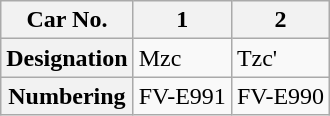<table class="wikitable">
<tr>
<th>Car No.</th>
<th>1</th>
<th>2</th>
</tr>
<tr>
<th>Designation</th>
<td>Mzc</td>
<td>Tzc'</td>
</tr>
<tr>
<th>Numbering</th>
<td>FV-E991</td>
<td>FV-E990</td>
</tr>
</table>
